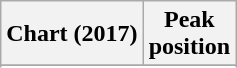<table class="wikitable sortable plainrowheaders" style="text-align:center">
<tr>
<th scope="col">Chart (2017)</th>
<th scope="col">Peak<br> position</th>
</tr>
<tr>
</tr>
<tr>
</tr>
<tr>
</tr>
</table>
